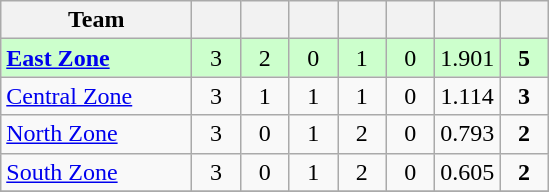<table class="wikitable" style="text-align:center">
<tr>
<th style="width:120px">Team</th>
<th style="width:25px"></th>
<th style="width:25px"></th>
<th style="width:25px"></th>
<th style="width:25px"></th>
<th style="width:25px"></th>
<th style="width:25px"></th>
<th style="width:25px"></th>
</tr>
<tr style="background:#cfc;">
<td style="text-align:left"><strong><a href='#'>East Zone</a></strong></td>
<td>3</td>
<td>2</td>
<td>0</td>
<td>1</td>
<td>0</td>
<td>1.901</td>
<td><strong>5</strong></td>
</tr>
<tr>
<td style="text-align:left"><a href='#'>Central Zone</a></td>
<td>3</td>
<td>1</td>
<td>1</td>
<td>1</td>
<td>0</td>
<td>1.114</td>
<td><strong>3</strong></td>
</tr>
<tr>
<td style="text-align:left"><a href='#'>North Zone</a></td>
<td>3</td>
<td>0</td>
<td>1</td>
<td>2</td>
<td>0</td>
<td>0.793</td>
<td><strong>2</strong></td>
</tr>
<tr>
<td style="text-align:left"><a href='#'>South Zone</a></td>
<td>3</td>
<td>0</td>
<td>1</td>
<td>2</td>
<td>0</td>
<td>0.605</td>
<td><strong>2</strong></td>
</tr>
<tr>
</tr>
</table>
